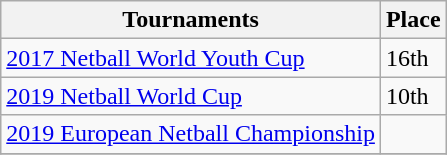<table class="wikitable collapsible">
<tr>
<th>Tournaments</th>
<th>Place</th>
</tr>
<tr>
<td><a href='#'>2017 Netball World Youth Cup</a></td>
<td>16th</td>
</tr>
<tr>
<td><a href='#'>2019 Netball World Cup</a></td>
<td>10th</td>
</tr>
<tr>
<td><a href='#'>2019 European Netball Championship</a></td>
<td></td>
</tr>
<tr>
</tr>
</table>
